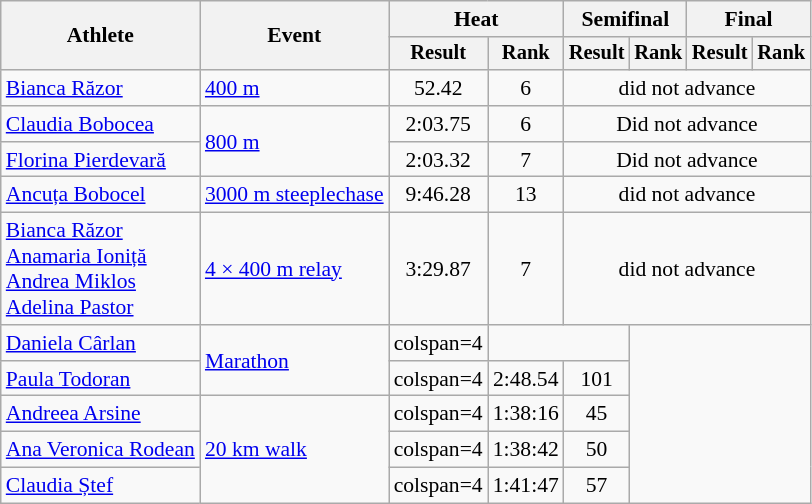<table class="wikitable" style="font-size:90%">
<tr>
<th rowspan="2">Athlete</th>
<th rowspan="2">Event</th>
<th colspan="2">Heat</th>
<th colspan="2">Semifinal</th>
<th colspan="2">Final</th>
</tr>
<tr style="font-size:95%">
<th>Result</th>
<th>Rank</th>
<th>Result</th>
<th>Rank</th>
<th>Result</th>
<th>Rank</th>
</tr>
<tr align=center>
<td align=left><a href='#'>Bianca Răzor</a></td>
<td align=left><a href='#'>400 m</a></td>
<td>52.42</td>
<td>6</td>
<td colspan=4>did not advance</td>
</tr>
<tr align=center>
<td align=left><a href='#'>Claudia Bobocea</a></td>
<td align=left rowspan=2><a href='#'>800 m</a></td>
<td>2:03.75</td>
<td>6</td>
<td colspan = 4>Did not advance</td>
</tr>
<tr align=center>
<td align=left><a href='#'>Florina Pierdevară</a></td>
<td>2:03.32</td>
<td>7</td>
<td colspan = 4>Did not advance</td>
</tr>
<tr align=center>
<td align=left><a href='#'>Ancuța Bobocel</a></td>
<td align=left><a href='#'>3000 m steeplechase</a></td>
<td>9:46.28</td>
<td>13</td>
<td colspan=4>did not advance</td>
</tr>
<tr align=center>
<td align=left><a href='#'>Bianca Răzor</a><br><a href='#'>Anamaria Ioniță</a><br><a href='#'>Andrea Miklos</a><br><a href='#'>Adelina Pastor</a></td>
<td align=left><a href='#'>4 × 400 m relay</a></td>
<td>3:29.87</td>
<td>7</td>
<td colspan=4>did not advance</td>
</tr>
<tr align=center>
<td align=left><a href='#'>Daniela Cârlan</a></td>
<td align=left rowspan=2><a href='#'>Marathon</a></td>
<td>colspan=4 </td>
<td colspan=2></td>
</tr>
<tr align=center>
<td align=left><a href='#'>Paula Todoran</a></td>
<td>colspan=4 </td>
<td>2:48.54</td>
<td>101</td>
</tr>
<tr align=center>
<td align=left><a href='#'>Andreea Arsine</a></td>
<td align=left rowspan=3><a href='#'>20 km walk</a></td>
<td>colspan=4 </td>
<td>1:38:16</td>
<td>45</td>
</tr>
<tr align=center>
<td align=left><a href='#'>Ana Veronica Rodean</a></td>
<td>colspan=4 </td>
<td>1:38:42</td>
<td>50</td>
</tr>
<tr align=center>
<td align=left><a href='#'>Claudia Ștef</a></td>
<td>colspan=4 </td>
<td>1:41:47</td>
<td>57</td>
</tr>
</table>
